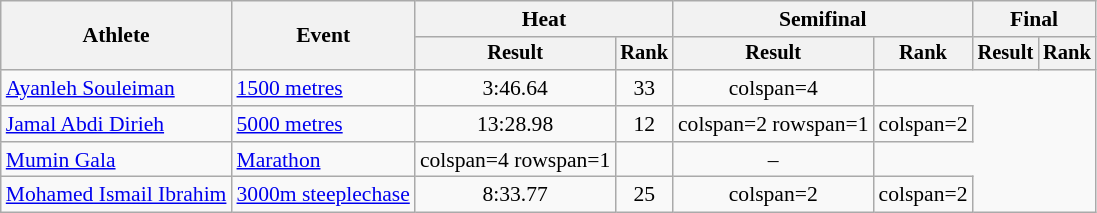<table class="wikitable" style="font-size:90%">
<tr>
<th rowspan="2">Athlete</th>
<th rowspan="2">Event</th>
<th colspan="2">Heat</th>
<th colspan="2">Semifinal</th>
<th colspan="2">Final</th>
</tr>
<tr style="font-size:95%">
<th>Result</th>
<th>Rank</th>
<th>Result</th>
<th>Rank</th>
<th>Result</th>
<th>Rank</th>
</tr>
<tr style=text-align:center>
<td style=text-align:left><a href='#'>Ayanleh Souleiman</a></td>
<td style=text-align:left rowspan=1><a href='#'>1500 metres</a></td>
<td>3:46.64</td>
<td>33</td>
<td>colspan=4 </td>
</tr>
<tr style=text-align:center>
<td style=text-align:left><a href='#'>Jamal Abdi Dirieh</a></td>
<td style=text-align:left rowspan=1><a href='#'>5000 metres</a></td>
<td>13:28.98</td>
<td>12</td>
<td>colspan=2 rowspan=1 </td>
<td>colspan=2 </td>
</tr>
<tr style=text-align:center>
<td style=text-align:left><a href='#'>Mumin Gala</a></td>
<td style=text-align:left rowspan=1><a href='#'>Marathon</a></td>
<td>colspan=4 rowspan=1 </td>
<td></td>
<td>–</td>
</tr>
<tr style=text-align:center>
<td style=text-align:left><a href='#'>Mohamed Ismail Ibrahim</a></td>
<td><a href='#'>3000m steeplechase</a></td>
<td>8:33.77</td>
<td>25</td>
<td>colspan=2 </td>
<td>colspan=2 </td>
</tr>
</table>
